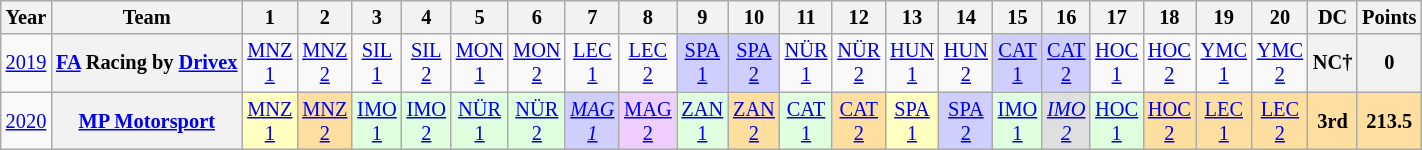<table class="wikitable" style="text-align:center; font-size:85%">
<tr>
<th>Year</th>
<th>Team</th>
<th>1</th>
<th>2</th>
<th>3</th>
<th>4</th>
<th>5</th>
<th>6</th>
<th>7</th>
<th>8</th>
<th>9</th>
<th>10</th>
<th>11</th>
<th>12</th>
<th>13</th>
<th>14</th>
<th>15</th>
<th>16</th>
<th>17</th>
<th>18</th>
<th>19</th>
<th>20</th>
<th>DC</th>
<th>Points</th>
</tr>
<tr>
<td><a href='#'>2019</a></td>
<th nowrap><a href='#'>FA</a> Racing by <a href='#'>Drivex</a></th>
<td><a href='#'>MNZ<br>1</a></td>
<td><a href='#'>MNZ<br>2</a></td>
<td><a href='#'>SIL<br>1</a></td>
<td><a href='#'>SIL<br>2</a></td>
<td><a href='#'>MON<br>1</a></td>
<td><a href='#'>MON<br>2</a></td>
<td><a href='#'>LEC<br>1</a></td>
<td><a href='#'>LEC<br>2</a></td>
<td style="background:#CFCFFF;"><a href='#'>SPA<br>1</a><br></td>
<td style="background:#CFCFFF;"><a href='#'>SPA<br>2</a><br></td>
<td><a href='#'>NÜR<br>1</a></td>
<td><a href='#'>NÜR<br>2</a></td>
<td><a href='#'>HUN<br>1</a></td>
<td><a href='#'>HUN<br>2</a></td>
<td style="background:#CFCFFF;"><a href='#'>CAT<br>1</a><br></td>
<td style="background:#CFCFFF;"><a href='#'>CAT<br>2</a><br></td>
<td><a href='#'>HOC<br>1</a></td>
<td><a href='#'>HOC<br>2</a></td>
<td><a href='#'>YMC<br>1</a></td>
<td><a href='#'>YMC<br>2</a></td>
<th>NC†</th>
<th>0</th>
</tr>
<tr>
<td><a href='#'>2020</a></td>
<th nowrap><a href='#'>MP Motorsport</a></th>
<td style="background:#ffffbf;"><a href='#'>MNZ<br>1</a><br></td>
<td style="background:#ffdf9f;"><a href='#'>MNZ<br>2</a><br></td>
<td style="background:#dfffdf;"><a href='#'>IMO<br>1</a><br></td>
<td style="background:#dfffdf;"><a href='#'>IMO<br>2</a><br></td>
<td style="background:#dfffdf;"><a href='#'>NÜR<br>1</a><br></td>
<td style="background:#dfffdf;"><a href='#'>NÜR<br>2</a><br></td>
<td style="background:#cfcfff;"><em><a href='#'>MAG<br>1</a></em><br></td>
<td style="background:#efcfff;"><a href='#'>MAG<br>2</a><br></td>
<td style="background:#dfffdf;"><a href='#'>ZAN<br>1</a><br></td>
<td style="background:#ffdf9f;"><a href='#'>ZAN<br>2</a><br></td>
<td style="background:#dfffdf;"><a href='#'>CAT<br>1</a><br></td>
<td style="background:#ffdf9f;"><a href='#'>CAT<br>2</a><br></td>
<td style="background:#ffffbf;"><a href='#'>SPA<br>1</a><br></td>
<td style="background:#cfcfff;"><a href='#'>SPA<br>2</a><br></td>
<td style="background:#dfffdf;"><a href='#'>IMO<br>1</a><br></td>
<td style="background:#dfdfdf;"><em><a href='#'>IMO<br>2</a></em><br></td>
<td style="background:#dfffdf;"><a href='#'>HOC<br>1</a><br></td>
<td style="background:#ffdf9f;"><a href='#'>HOC<br>2</a><br></td>
<td style="background:#ffdf9f;"><a href='#'>LEC<br>1</a><br></td>
<td style="background:#ffdf9f;"><a href='#'>LEC<br>2</a><br></td>
<th style="background:#ffdf9f;">3rd</th>
<th style="background:#ffdf9f;">213.5</th>
</tr>
</table>
